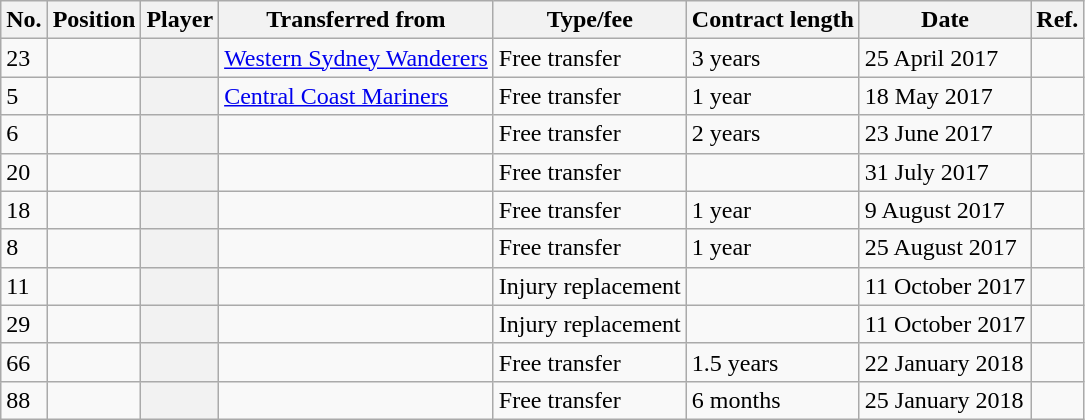<table class="wikitable plainrowheaders sortable" style="text-align:center; text-align:left">
<tr>
<th scope="col">No.</th>
<th scope="col">Position</th>
<th scope="col">Player</th>
<th scope="col">Transferred from</th>
<th scope="col">Type/fee</th>
<th scope="col">Contract length</th>
<th scope="col">Date</th>
<th scope="col" class="unsortable">Ref.</th>
</tr>
<tr>
<td>23</td>
<td></td>
<th scope="row"></th>
<td><a href='#'>Western Sydney Wanderers</a></td>
<td>Free transfer</td>
<td>3 years</td>
<td>25 April 2017</td>
<td></td>
</tr>
<tr>
<td>5</td>
<td></td>
<th scope="row"></th>
<td><a href='#'>Central Coast Mariners</a></td>
<td>Free transfer</td>
<td>1 year</td>
<td>18 May 2017</td>
<td></td>
</tr>
<tr>
<td>6</td>
<td></td>
<th scope="row"></th>
<td></td>
<td>Free transfer</td>
<td>2 years</td>
<td>23 June 2017</td>
<td></td>
</tr>
<tr>
<td>20</td>
<td></td>
<th scope="row"></th>
<td></td>
<td>Free transfer</td>
<td></td>
<td>31 July 2017</td>
<td></td>
</tr>
<tr>
<td>18</td>
<td></td>
<th scope="row"></th>
<td></td>
<td>Free transfer</td>
<td>1 year</td>
<td>9 August 2017</td>
<td></td>
</tr>
<tr>
<td>8</td>
<td></td>
<th scope="row"></th>
<td></td>
<td>Free transfer</td>
<td>1 year</td>
<td>25 August 2017</td>
<td></td>
</tr>
<tr>
<td>11</td>
<td></td>
<th scope="row"></th>
<td></td>
<td>Injury replacement</td>
<td></td>
<td>11 October 2017</td>
<td></td>
</tr>
<tr>
<td>29</td>
<td></td>
<th scope="row"></th>
<td></td>
<td>Injury replacement</td>
<td></td>
<td>11 October 2017</td>
<td></td>
</tr>
<tr>
<td>66</td>
<td></td>
<th scope="row"></th>
<td></td>
<td>Free transfer</td>
<td>1.5 years</td>
<td>22 January 2018</td>
<td></td>
</tr>
<tr>
<td>88</td>
<td></td>
<th scope="row"></th>
<td></td>
<td>Free transfer</td>
<td>6 months</td>
<td>25 January 2018</td>
<td></td>
</tr>
</table>
